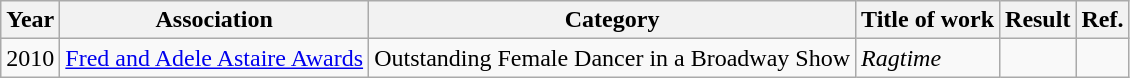<table class="wikitable">
<tr>
<th>Year</th>
<th>Association</th>
<th>Category</th>
<th>Title of work</th>
<th>Result</th>
<th>Ref.</th>
</tr>
<tr>
<td>2010</td>
<td><a href='#'>Fred and Adele Astaire Awards</a></td>
<td>Outstanding Female Dancer in a Broadway Show</td>
<td><em>Ragtime</em></td>
<td></td>
<td></td>
</tr>
</table>
